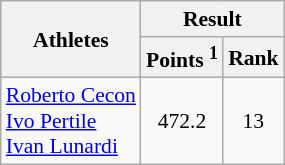<table class="wikitable" border="1" style="font-size:90%">
<tr>
<th rowspan=2>Athletes</th>
<th colspan=2>Result</th>
</tr>
<tr>
<th>Points <sup>1</sup></th>
<th>Rank</th>
</tr>
<tr>
<td><a href='#'>Roberto Cecon</a><br><a href='#'>Ivo Pertile</a><br><a href='#'>Ivan Lunardi</a></td>
<td align=center>472.2</td>
<td align=center>13</td>
</tr>
</table>
